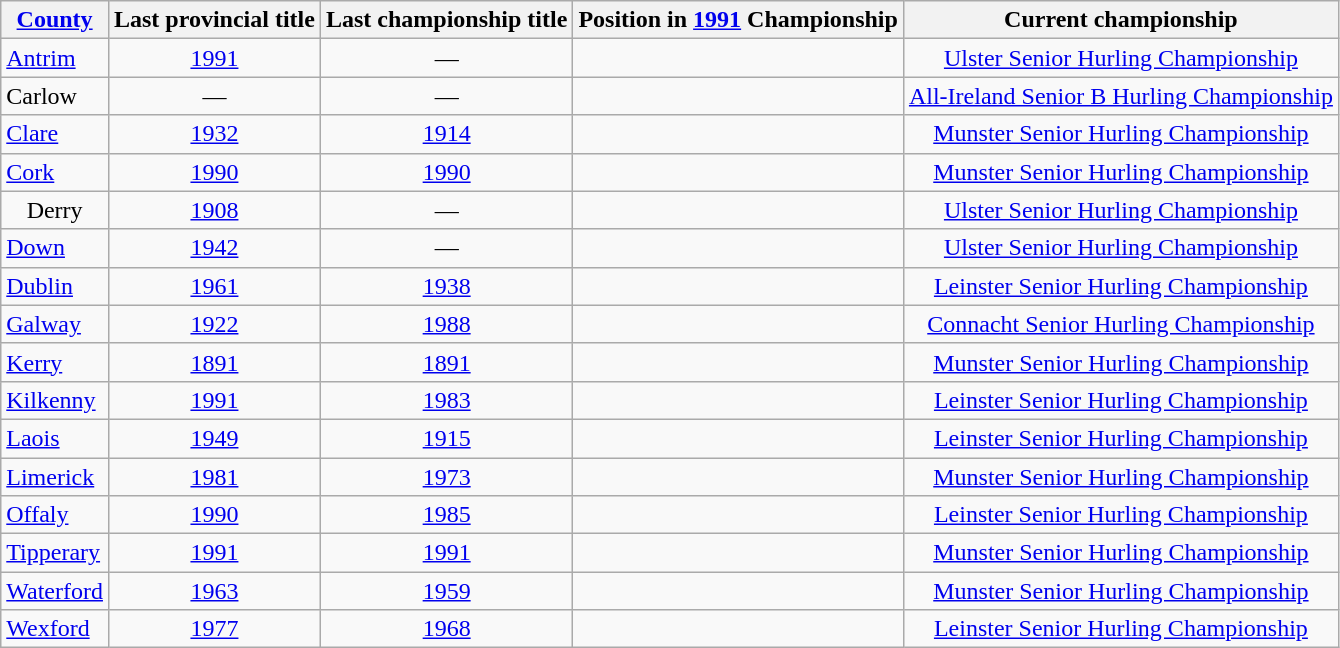<table class="wikitable sortable" style="text-align:center">
<tr>
<th><a href='#'>County</a></th>
<th>Last provincial title</th>
<th>Last championship title</th>
<th>Position in <a href='#'>1991</a> Championship</th>
<th>Current championship</th>
</tr>
<tr>
<td style="text-align:left"> <a href='#'>Antrim</a></td>
<td><a href='#'>1991</a></td>
<td>—</td>
<td></td>
<td><a href='#'>Ulster Senior Hurling Championship</a></td>
</tr>
<tr>
<td style="text-align:left">Carlow</td>
<td>—</td>
<td>—</td>
<td></td>
<td><a href='#'>All-Ireland Senior B Hurling Championship</a></td>
</tr>
<tr>
<td style="text-align:left"> <a href='#'>Clare</a></td>
<td><a href='#'>1932</a></td>
<td><a href='#'>1914</a></td>
<td></td>
<td><a href='#'>Munster Senior Hurling Championship</a></td>
</tr>
<tr>
<td style="text-align:left"> <a href='#'>Cork</a></td>
<td><a href='#'>1990</a></td>
<td><a href='#'>1990</a></td>
<td></td>
<td><a href='#'>Munster Senior Hurling Championship</a></td>
</tr>
<tr>
<td>Derry</td>
<td><a href='#'>1908</a></td>
<td>—</td>
<td></td>
<td><a href='#'>Ulster Senior Hurling Championship</a></td>
</tr>
<tr>
<td style="text-align:left"> <a href='#'>Down</a></td>
<td><a href='#'>1942</a></td>
<td>—</td>
<td></td>
<td><a href='#'>Ulster Senior Hurling Championship</a></td>
</tr>
<tr>
<td style="text-align:left"> <a href='#'>Dublin</a></td>
<td><a href='#'>1961</a></td>
<td><a href='#'>1938</a></td>
<td></td>
<td><a href='#'>Leinster Senior Hurling Championship</a></td>
</tr>
<tr>
<td style="text-align:left"> <a href='#'>Galway</a></td>
<td><a href='#'>1922</a></td>
<td><a href='#'>1988</a></td>
<td></td>
<td><a href='#'>Connacht Senior Hurling Championship</a></td>
</tr>
<tr>
<td style="text-align:left"> <a href='#'>Kerry</a></td>
<td><a href='#'>1891</a></td>
<td><a href='#'>1891</a></td>
<td></td>
<td><a href='#'>Munster Senior Hurling Championship</a></td>
</tr>
<tr>
<td style="text-align:left"> <a href='#'>Kilkenny</a></td>
<td><a href='#'>1991</a></td>
<td><a href='#'>1983</a></td>
<td></td>
<td><a href='#'>Leinster Senior Hurling Championship</a></td>
</tr>
<tr>
<td style="text-align:left"> <a href='#'>Laois</a></td>
<td><a href='#'>1949</a></td>
<td><a href='#'>1915</a></td>
<td></td>
<td><a href='#'>Leinster Senior Hurling Championship</a></td>
</tr>
<tr>
<td style="text-align:left"> <a href='#'>Limerick</a></td>
<td><a href='#'>1981</a></td>
<td><a href='#'>1973</a></td>
<td></td>
<td><a href='#'>Munster Senior Hurling Championship</a></td>
</tr>
<tr>
<td style="text-align:left"> <a href='#'>Offaly</a></td>
<td><a href='#'>1990</a></td>
<td><a href='#'>1985</a></td>
<td></td>
<td><a href='#'>Leinster Senior Hurling Championship</a></td>
</tr>
<tr>
<td style="text-align:left"> <a href='#'>Tipperary</a></td>
<td><a href='#'>1991</a></td>
<td><a href='#'>1991</a></td>
<td></td>
<td><a href='#'>Munster Senior Hurling Championship</a></td>
</tr>
<tr>
<td style="text-align:left"> <a href='#'>Waterford</a></td>
<td><a href='#'>1963</a></td>
<td><a href='#'>1959</a></td>
<td></td>
<td><a href='#'>Munster Senior Hurling Championship</a></td>
</tr>
<tr>
<td style="text-align:left"> <a href='#'>Wexford</a></td>
<td><a href='#'>1977</a></td>
<td><a href='#'>1968</a></td>
<td></td>
<td><a href='#'>Leinster Senior Hurling Championship</a></td>
</tr>
</table>
